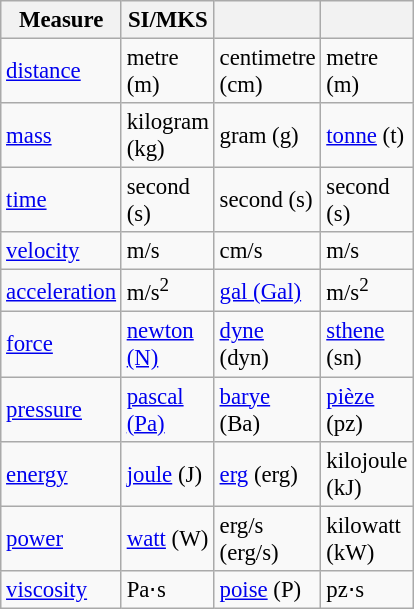<table class="wikitable floatright" style="font-size: 95%; width:230px;">
<tr>
<th>Measure</th>
<th>SI/MKS</th>
<th></th>
<th></th>
</tr>
<tr>
<td><a href='#'>distance</a></td>
<td>metre (m)</td>
<td>centimetre (cm)</td>
<td>metre (m)</td>
</tr>
<tr>
<td><a href='#'>mass</a></td>
<td>kilogram (kg)</td>
<td>gram (g)</td>
<td><a href='#'>tonne</a> (t)</td>
</tr>
<tr>
<td><a href='#'>time</a></td>
<td>second (s)</td>
<td>second (s)</td>
<td>second (s)</td>
</tr>
<tr>
<td><a href='#'>velocity</a></td>
<td>m/s</td>
<td>cm/s</td>
<td>m/s</td>
</tr>
<tr>
<td><a href='#'>acceleration</a></td>
<td>m/s<sup>2</sup></td>
<td><a href='#'>gal (Gal)</a></td>
<td>m/s<sup>2</sup></td>
</tr>
<tr>
<td><a href='#'>force</a></td>
<td><a href='#'>newton (N)</a></td>
<td><a href='#'>dyne</a> (dyn)</td>
<td><a href='#'>sthene</a> (sn)</td>
</tr>
<tr>
<td><a href='#'>pressure</a></td>
<td><a href='#'>pascal (Pa)</a></td>
<td><a href='#'>barye</a> (Ba)</td>
<td><a href='#'>pièze</a> (pz)</td>
</tr>
<tr>
<td><a href='#'>energy</a></td>
<td><a href='#'>joule</a> (J)</td>
<td><a href='#'>erg</a> (erg)</td>
<td>kilojoule (kJ)</td>
</tr>
<tr>
<td><a href='#'>power</a></td>
<td><a href='#'>watt</a> (W)</td>
<td>erg/s (erg/s)</td>
<td>kilowatt (kW)</td>
</tr>
<tr>
<td><a href='#'>viscosity</a></td>
<td>Pa⋅s</td>
<td><a href='#'>poise</a> (P)</td>
<td>pz⋅s</td>
</tr>
</table>
